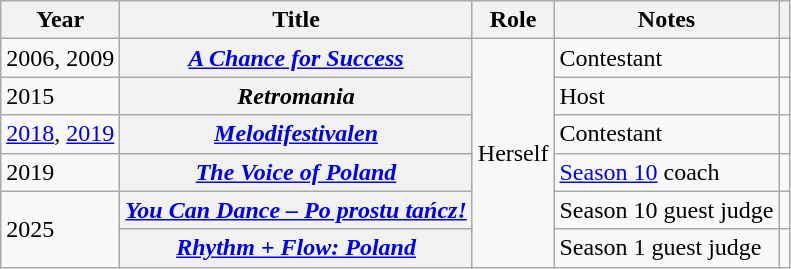<table class="wikitable sortable plainrowheaders">
<tr>
<th scope="col">Year</th>
<th scope="col">Title</th>
<th scope="col">Role</th>
<th scope="col">Notes</th>
<th scope="col"></th>
</tr>
<tr>
<td>2006, 2009</td>
<th scope="row"><em><a href='#'>A Chance for Success</a></em></th>
<td rowspan="6">Herself</td>
<td>Contestant</td>
<td></td>
</tr>
<tr>
<td>2015</td>
<th scope="row"><em>Retromania</em></th>
<td>Host</td>
<td></td>
</tr>
<tr>
<td><a href='#'>2018</a>, <a href='#'>2019</a></td>
<th scope="row"><em><a href='#'>Melodifestivalen</a></em></th>
<td>Contestant</td>
<td></td>
</tr>
<tr>
<td>2019</td>
<th scope="row"><em><a href='#'>The Voice of Poland</a></em></th>
<td><a href='#'>Season 10</a> coach</td>
<td></td>
</tr>
<tr>
<td rowspan="2">2025</td>
<th scope="row"><em><a href='#'>You Can Dance – Po prostu tańcz!</a></em></th>
<td>Season 10 guest judge</td>
<td></td>
</tr>
<tr>
<th scope="row"><em><a href='#'>Rhythm + Flow: Poland</a></em></th>
<td>Season 1 guest judge</td>
<td></td>
</tr>
</table>
